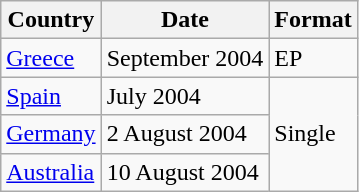<table class="wikitable">
<tr>
<th>Country</th>
<th>Date</th>
<th>Format</th>
</tr>
<tr>
<td><a href='#'>Greece</a></td>
<td>September 2004</td>
<td>EP</td>
</tr>
<tr>
<td><a href='#'>Spain</a></td>
<td>July 2004</td>
<td rowspan="3">Single</td>
</tr>
<tr>
<td><a href='#'>Germany</a></td>
<td>2 August 2004</td>
</tr>
<tr>
<td><a href='#'>Australia</a></td>
<td>10 August 2004</td>
</tr>
</table>
